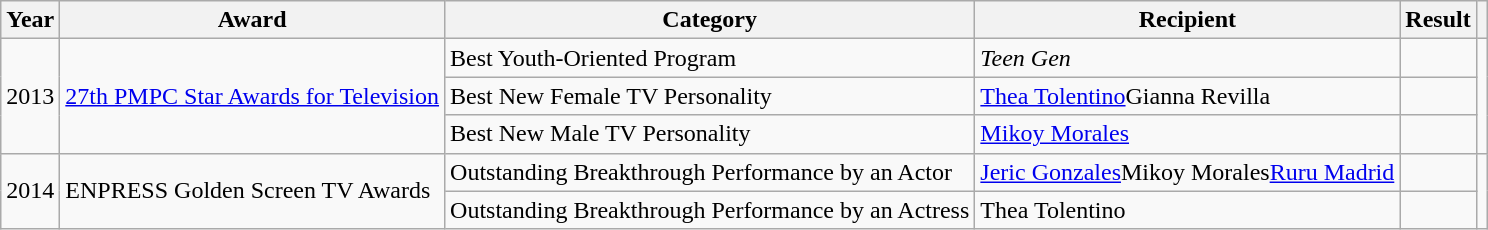<table class="wikitable">
<tr>
<th>Year</th>
<th>Award</th>
<th>Category</th>
<th>Recipient</th>
<th>Result</th>
<th></th>
</tr>
<tr>
<td rowspan=3>2013</td>
<td rowspan=3><a href='#'>27th PMPC Star Awards for Television</a></td>
<td>Best Youth-Oriented Program</td>
<td><em>Teen Gen</em></td>
<td></td>
<td rowspan=3></td>
</tr>
<tr>
<td>Best New Female TV Personality</td>
<td><a href='#'>Thea Tolentino</a>Gianna Revilla</td>
<td></td>
</tr>
<tr>
<td>Best New Male TV Personality</td>
<td><a href='#'>Mikoy Morales</a></td>
<td></td>
</tr>
<tr>
<td rowspan=2>2014</td>
<td rowspan=2>ENPRESS Golden Screen TV Awards</td>
<td>Outstanding Breakthrough Performance by an Actor</td>
<td><a href='#'>Jeric Gonzales</a>Mikoy Morales<a href='#'>Ruru Madrid</a></td>
<td></td>
<td rowspan=2></td>
</tr>
<tr>
<td>Outstanding Breakthrough Performance by an Actress</td>
<td>Thea Tolentino</td>
<td></td>
</tr>
</table>
